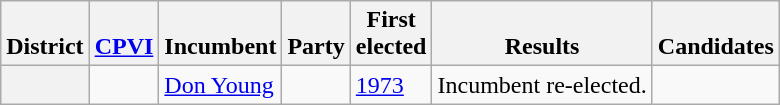<table class=wikitable>
<tr valign=bottom>
<th>District</th>
<th><a href='#'>CPVI</a></th>
<th>Incumbent</th>
<th>Party</th>
<th>First<br>elected</th>
<th>Results</th>
<th>Candidates</th>
</tr>
<tr>
<th></th>
<td></td>
<td><a href='#'>Don Young</a></td>
<td></td>
<td><a href='#'>1973 </a></td>
<td>Incumbent re-elected.</td>
<td nowrap></td>
</tr>
</table>
